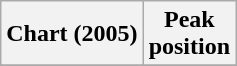<table class="wikitable plainrowheaders" style="text-align:center">
<tr>
<th scope=col>Chart (2005)</th>
<th scope=col>Peak<br>position</th>
</tr>
<tr>
</tr>
</table>
